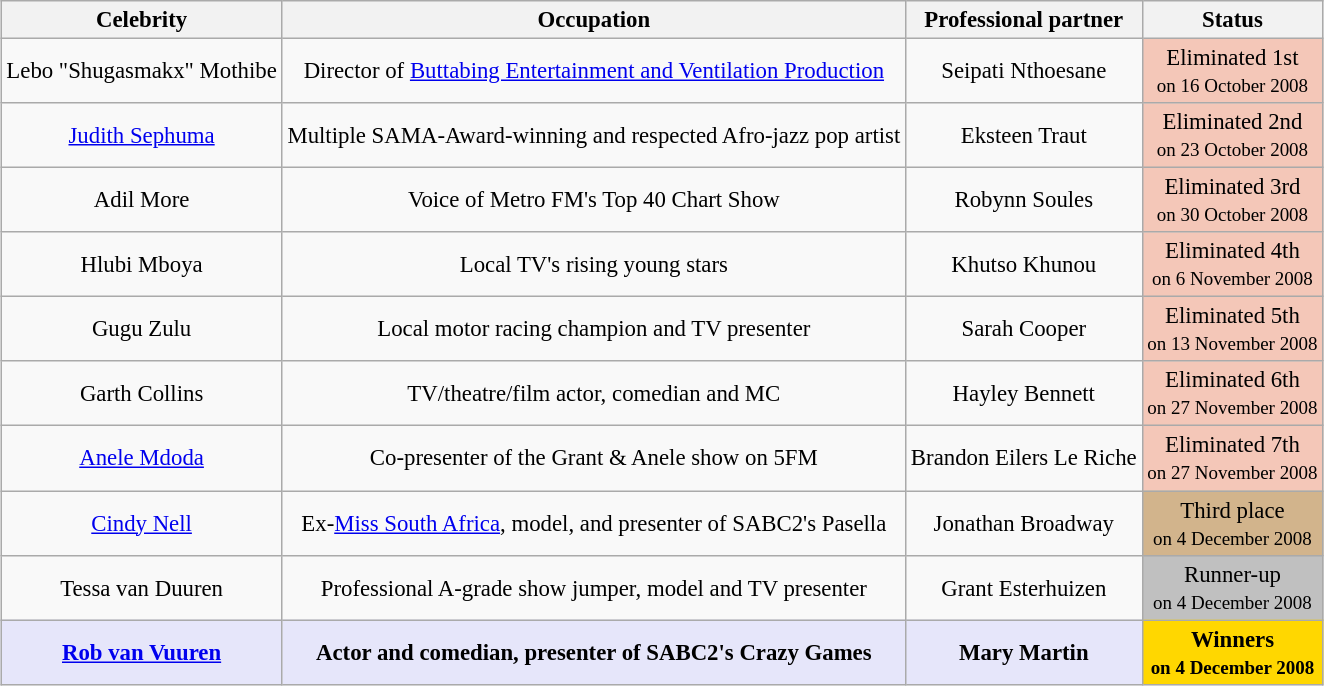<table class="wikitable"  style="margin:auto; text-align:center; font-size:95%;">
<tr>
<th>Celebrity</th>
<th>Occupation</th>
<th>Professional partner</th>
<th>Status</th>
</tr>
<tr>
<td>Lebo "Shugasmakx" Mothibe</td>
<td>Director of <a href='#'>Buttabing Entertainment and Ventilation Production</a></td>
<td>Seipati Nthoesane</td>
<td style="background:#f4c7b8;">Eliminated 1st<br><small>on 16 October 2008</small></td>
</tr>
<tr>
<td><a href='#'>Judith Sephuma</a></td>
<td>Multiple SAMA-Award-winning and respected Afro-jazz pop artist</td>
<td>Eksteen Traut</td>
<td style="background:#f4c7b8;">Eliminated 2nd<br><small>on 23 October 2008</small></td>
</tr>
<tr>
<td>Adil More</td>
<td>Voice of Metro FM's Top 40 Chart Show</td>
<td>Robynn Soules</td>
<td style="background:#f4c7b8;">Eliminated 3rd<br><small>on 30 October 2008</small></td>
</tr>
<tr>
<td>Hlubi Mboya</td>
<td>Local TV's rising young stars</td>
<td>Khutso Khunou</td>
<td style="background:#f4c7b8;">Eliminated 4th<br><small>on 6 November 2008</small></td>
</tr>
<tr>
<td>Gugu Zulu</td>
<td>Local motor racing champion and TV presenter</td>
<td>Sarah Cooper</td>
<td style="background:#f4c7b8;">Eliminated 5th<br><small>on 13 November 2008</small></td>
</tr>
<tr>
<td>Garth Collins</td>
<td>TV/theatre/film actor, comedian and MC</td>
<td>Hayley Bennett</td>
<td style="background:#f4c7b8;">Eliminated 6th<br><small>on 27 November 2008</small></td>
</tr>
<tr>
<td><a href='#'>Anele Mdoda</a></td>
<td>Co-presenter of the Grant & Anele show on 5FM</td>
<td>Brandon Eilers Le Riche</td>
<td style="background:#f4c7b8;">Eliminated 7th<br><small>on 27 November 2008</small></td>
</tr>
<tr>
<td><a href='#'>Cindy Nell</a></td>
<td>Ex-<a href='#'>Miss South Africa</a>, model, and presenter of SABC2's Pasella</td>
<td>Jonathan Broadway</td>
<td style="background:tan;">Third place<br><small>on 4 December 2008</small></td>
</tr>
<tr>
<td>Tessa van Duuren</td>
<td>Professional A-grade show jumper, model and TV presenter</td>
<td>Grant Esterhuizen</td>
<td style="background:silver;">Runner-up<br><small>on 4 December 2008</small></td>
</tr>
<tr>
<td style="background:lavender;"><strong><a href='#'>Rob van Vuuren</a></strong></td>
<td style="background:lavender;"><strong>Actor and comedian, presenter of SABC2's Crazy Games</strong></td>
<td style="background:lavender;"><strong>Mary Martin</strong></td>
<td style="background:gold;"><strong>Winners<br><small>on 4 December 2008</small></strong></td>
</tr>
</table>
